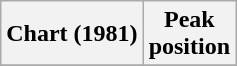<table class="wikitable plainrowheaders">
<tr>
<th scope="col">Chart (1981)</th>
<th scope="col">Peak<br>position</th>
</tr>
<tr>
</tr>
</table>
